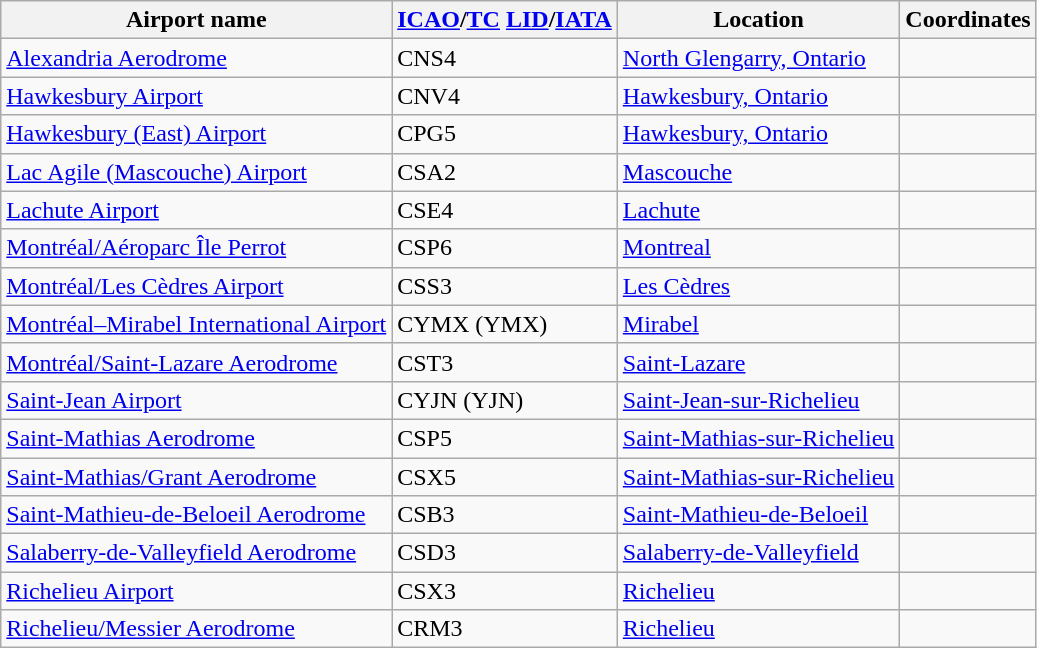<table class="wikitable sortable" style="width:auto;">
<tr>
<th width="*">Airport name</th>
<th width="*"><a href='#'>ICAO</a>/<a href='#'>TC</a> <a href='#'>LID</a>/<a href='#'>IATA</a></th>
<th width="*">Location</th>
<th width="*">Coordinates</th>
</tr>
<tr>
<td><a href='#'>Alexandria Aerodrome</a></td>
<td>CNS4</td>
<td><a href='#'>North Glengarry, Ontario</a></td>
<td></td>
</tr>
<tr>
<td><a href='#'>Hawkesbury Airport</a></td>
<td>CNV4</td>
<td><a href='#'>Hawkesbury, Ontario</a></td>
<td></td>
</tr>
<tr>
<td><a href='#'>Hawkesbury (East) Airport</a></td>
<td>CPG5</td>
<td><a href='#'>Hawkesbury, Ontario</a></td>
<td></td>
</tr>
<tr>
<td><a href='#'>Lac Agile (Mascouche) Airport</a></td>
<td>CSA2</td>
<td><a href='#'>Mascouche</a></td>
<td></td>
</tr>
<tr>
<td><a href='#'>Lachute Airport</a></td>
<td>CSE4</td>
<td><a href='#'>Lachute</a></td>
<td></td>
</tr>
<tr>
<td><a href='#'>Montréal/Aéroparc Île Perrot</a></td>
<td>CSP6</td>
<td><a href='#'>Montreal</a></td>
<td></td>
</tr>
<tr>
<td><a href='#'>Montréal/Les Cèdres Airport</a></td>
<td>CSS3</td>
<td><a href='#'>Les Cèdres</a></td>
<td></td>
</tr>
<tr>
<td><a href='#'>Montréal–Mirabel International Airport</a></td>
<td>CYMX (YMX)</td>
<td><a href='#'>Mirabel</a></td>
<td></td>
</tr>
<tr>
<td><a href='#'>Montréal/Saint-Lazare Aerodrome</a></td>
<td>CST3</td>
<td><a href='#'>Saint-Lazare</a></td>
<td></td>
</tr>
<tr>
<td><a href='#'>Saint-Jean Airport</a></td>
<td>CYJN (YJN)</td>
<td><a href='#'>Saint-Jean-sur-Richelieu</a></td>
<td></td>
</tr>
<tr>
<td><a href='#'>Saint-Mathias Aerodrome</a></td>
<td>CSP5</td>
<td><a href='#'>Saint-Mathias-sur-Richelieu</a></td>
<td></td>
</tr>
<tr>
<td><a href='#'>Saint-Mathias/Grant Aerodrome</a></td>
<td>CSX5</td>
<td><a href='#'>Saint-Mathias-sur-Richelieu</a></td>
<td></td>
</tr>
<tr>
<td><a href='#'>Saint-Mathieu-de-Beloeil Aerodrome</a></td>
<td>CSB3</td>
<td><a href='#'>Saint-Mathieu-de-Beloeil</a></td>
<td></td>
</tr>
<tr>
<td><a href='#'>Salaberry-de-Valleyfield Aerodrome</a></td>
<td>CSD3</td>
<td><a href='#'>Salaberry-de-Valleyfield</a></td>
<td></td>
</tr>
<tr>
<td><a href='#'>Richelieu Airport</a></td>
<td>CSX3</td>
<td><a href='#'>Richelieu</a></td>
<td></td>
</tr>
<tr>
<td><a href='#'>Richelieu/Messier Aerodrome</a></td>
<td>CRM3</td>
<td><a href='#'>Richelieu</a></td>
<td></td>
</tr>
</table>
